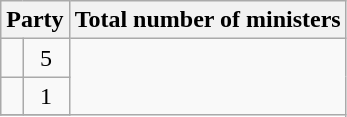<table class="wikitable sortable">
<tr>
<th colspan="2">Party</th>
<th>Total number of ministers</th>
</tr>
<tr>
<td></td>
<td style="text-align: center;">5</td>
</tr>
<tr>
<td></td>
<td style="text-align: center;">1</td>
</tr>
<tr>
</tr>
</table>
